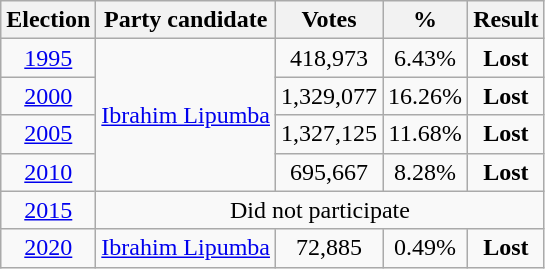<table class="wikitable" style="text-align:center">
<tr>
<th><strong>Election</strong></th>
<th>Party candidate</th>
<th><strong>Votes</strong></th>
<th><strong>%</strong></th>
<th>Result</th>
</tr>
<tr>
<td><a href='#'>1995</a></td>
<td rowspan="4"><a href='#'>Ibrahim Lipumba</a></td>
<td>418,973</td>
<td>6.43%</td>
<td><strong>Lost</strong> </td>
</tr>
<tr>
<td><a href='#'>2000</a></td>
<td>1,329,077</td>
<td>16.26%</td>
<td><strong>Lost</strong> </td>
</tr>
<tr>
<td><a href='#'>2005</a></td>
<td>1,327,125</td>
<td>11.68%</td>
<td><strong>Lost</strong> </td>
</tr>
<tr>
<td><a href='#'>2010</a></td>
<td>695,667</td>
<td>8.28%</td>
<td><strong>Lost</strong> </td>
</tr>
<tr>
<td><a href='#'>2015</a></td>
<td colspan="4">Did not participate</td>
</tr>
<tr>
<td><a href='#'>2020</a></td>
<td><a href='#'>Ibrahim Lipumba</a></td>
<td>72,885</td>
<td>0.49%</td>
<td><strong>Lost</strong> </td>
</tr>
</table>
